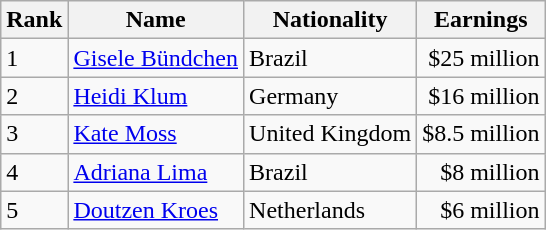<table class="wikitable sortable" border="0">
<tr>
<th scope="col">Rank</th>
<th scope="col">Name</th>
<th scope="col">Nationality</th>
<th scope="col">Earnings</th>
</tr>
<tr>
<td>1</td>
<td><a href='#'>Gisele Bündchen</a></td>
<td>Brazil</td>
<td align="right">$25 million</td>
</tr>
<tr>
<td>2</td>
<td><a href='#'>Heidi Klum</a></td>
<td>Germany</td>
<td align="right">$16 million</td>
</tr>
<tr>
<td>3</td>
<td><a href='#'>Kate Moss</a></td>
<td>United Kingdom</td>
<td align="right">$8.5 million</td>
</tr>
<tr>
<td>4</td>
<td><a href='#'>Adriana Lima</a></td>
<td>Brazil</td>
<td align="right">$8 million</td>
</tr>
<tr>
<td>5</td>
<td><a href='#'>Doutzen Kroes</a></td>
<td>Netherlands</td>
<td align="right">$6 million</td>
</tr>
</table>
